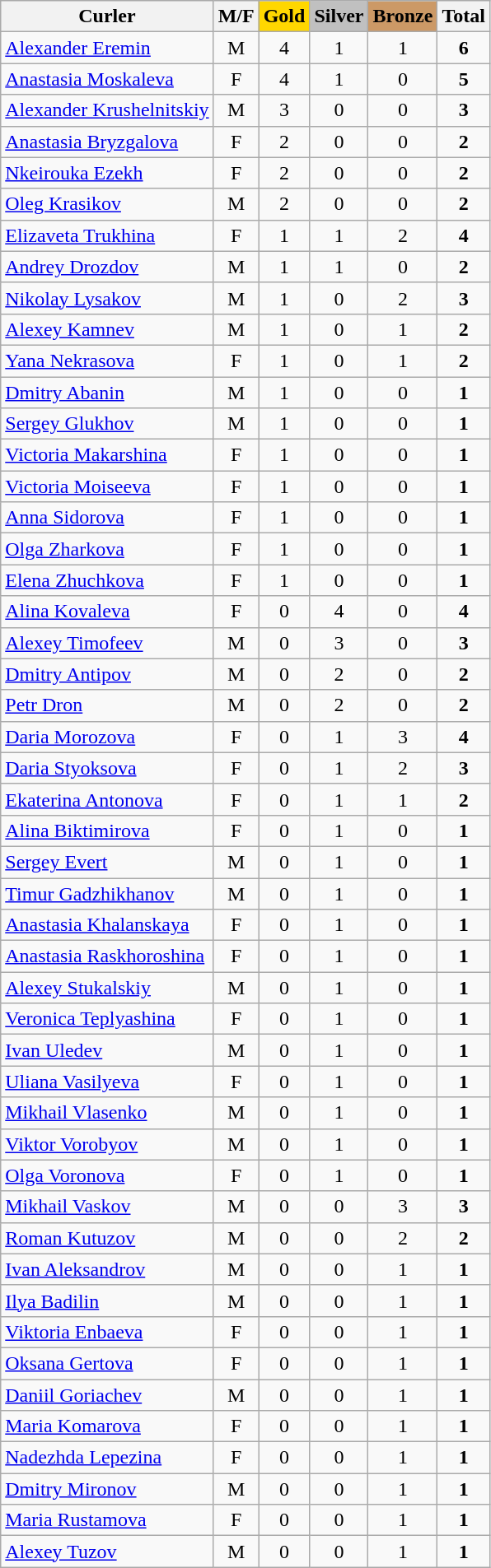<table class="wikitable" style="text-align: center">
<tr>
<th>Curler</th>
<th>M/F</th>
<th style="background-color:gold;">Gold</th>
<th style="background-color:silver;">Silver</th>
<th style="background-color:#cc9966;">Bronze</th>
<th>Total</th>
</tr>
<tr>
<td align="left"> <a href='#'>Alexander Eremin</a></td>
<td>M</td>
<td>4</td>
<td>1</td>
<td>1</td>
<td><strong>6</strong></td>
</tr>
<tr>
<td align="left"> <a href='#'>Anastasia Moskaleva</a></td>
<td>F</td>
<td>4</td>
<td>1</td>
<td>0</td>
<td><strong>5</strong></td>
</tr>
<tr>
<td align="left"> <a href='#'>Alexander Krushelnitskiy</a></td>
<td>M</td>
<td>3</td>
<td>0</td>
<td>0</td>
<td><strong>3</strong></td>
</tr>
<tr>
<td align="left"> <a href='#'>Anastasia Bryzgalova</a></td>
<td>F</td>
<td>2</td>
<td>0</td>
<td>0</td>
<td><strong>2</strong></td>
</tr>
<tr>
<td align="left"> <a href='#'>Nkeirouka Ezekh</a></td>
<td>F</td>
<td>2</td>
<td>0</td>
<td>0</td>
<td><strong>2</strong></td>
</tr>
<tr>
<td align="left"> <a href='#'>Oleg Krasikov</a></td>
<td>M</td>
<td>2</td>
<td>0</td>
<td>0</td>
<td><strong>2</strong></td>
</tr>
<tr>
<td align="left"> <a href='#'>Elizaveta Trukhina</a></td>
<td>F</td>
<td>1</td>
<td>1</td>
<td>2</td>
<td><strong>4</strong></td>
</tr>
<tr>
<td align="left"> <a href='#'>Andrey Drozdov</a></td>
<td>M</td>
<td>1</td>
<td>1</td>
<td>0</td>
<td><strong>2</strong></td>
</tr>
<tr>
<td align="left"> <a href='#'>Nikolay Lysakov</a></td>
<td>M</td>
<td>1</td>
<td>0</td>
<td>2</td>
<td><strong>3</strong></td>
</tr>
<tr>
<td align="left"> <a href='#'>Alexey Kamnev</a></td>
<td>M</td>
<td>1</td>
<td>0</td>
<td>1</td>
<td><strong>2</strong></td>
</tr>
<tr>
<td align="left"> <a href='#'>Yana Nekrasova</a></td>
<td>F</td>
<td>1</td>
<td>0</td>
<td>1</td>
<td><strong>2</strong></td>
</tr>
<tr>
<td align="left"> <a href='#'>Dmitry Abanin</a></td>
<td>M</td>
<td>1</td>
<td>0</td>
<td>0</td>
<td><strong>1</strong></td>
</tr>
<tr>
<td align="left"> <a href='#'>Sergey Glukhov</a></td>
<td>M</td>
<td>1</td>
<td>0</td>
<td>0</td>
<td><strong>1</strong></td>
</tr>
<tr>
<td align="left"> <a href='#'>Victoria Makarshina</a></td>
<td>F</td>
<td>1</td>
<td>0</td>
<td>0</td>
<td><strong>1</strong></td>
</tr>
<tr>
<td align="left"> <a href='#'>Victoria Moiseeva</a></td>
<td>F</td>
<td>1</td>
<td>0</td>
<td>0</td>
<td><strong>1</strong></td>
</tr>
<tr>
<td align="left"> <a href='#'>Anna Sidorova</a></td>
<td>F</td>
<td>1</td>
<td>0</td>
<td>0</td>
<td><strong>1</strong></td>
</tr>
<tr>
<td align="left"> <a href='#'>Olga Zharkova</a></td>
<td>F</td>
<td>1</td>
<td>0</td>
<td>0</td>
<td><strong>1</strong></td>
</tr>
<tr>
<td align="left"> <a href='#'>Elena Zhuchkova</a></td>
<td>F</td>
<td>1</td>
<td>0</td>
<td>0</td>
<td><strong>1</strong></td>
</tr>
<tr>
<td align="left"> <a href='#'>Alina Kovaleva</a></td>
<td>F</td>
<td>0</td>
<td>4</td>
<td>0</td>
<td><strong>4</strong></td>
</tr>
<tr>
<td align="left"> <a href='#'>Alexey Timofeev</a></td>
<td>M</td>
<td>0</td>
<td>3</td>
<td>0</td>
<td><strong>3</strong></td>
</tr>
<tr>
<td align="left"> <a href='#'>Dmitry Antipov</a></td>
<td>M</td>
<td>0</td>
<td>2</td>
<td>0</td>
<td><strong>2</strong></td>
</tr>
<tr>
<td align="left"> <a href='#'>Petr Dron</a></td>
<td>M</td>
<td>0</td>
<td>2</td>
<td>0</td>
<td><strong>2</strong></td>
</tr>
<tr>
<td align="left"> <a href='#'>Daria Morozova</a></td>
<td>F</td>
<td>0</td>
<td>1</td>
<td>3</td>
<td><strong>4</strong></td>
</tr>
<tr>
<td align="left"> <a href='#'>Daria Styoksova</a></td>
<td>F</td>
<td>0</td>
<td>1</td>
<td>2</td>
<td><strong>3</strong></td>
</tr>
<tr>
<td align="left"> <a href='#'>Ekaterina Antonova</a></td>
<td>F</td>
<td>0</td>
<td>1</td>
<td>1</td>
<td><strong>2</strong></td>
</tr>
<tr>
<td align="left"> <a href='#'>Alina Biktimirova</a></td>
<td>F</td>
<td>0</td>
<td>1</td>
<td>0</td>
<td><strong>1</strong></td>
</tr>
<tr>
<td align="left"> <a href='#'>Sergey Evert</a></td>
<td>M</td>
<td>0</td>
<td>1</td>
<td>0</td>
<td><strong>1</strong></td>
</tr>
<tr>
<td align="left"> <a href='#'>Timur Gadzhikhanov</a></td>
<td>M</td>
<td>0</td>
<td>1</td>
<td>0</td>
<td><strong>1</strong></td>
</tr>
<tr>
<td align="left"> <a href='#'>Anastasia Khalanskaya</a></td>
<td>F</td>
<td>0</td>
<td>1</td>
<td>0</td>
<td><strong>1</strong></td>
</tr>
<tr>
<td align="left"> <a href='#'>Anastasia Raskhoroshina</a></td>
<td>F</td>
<td>0</td>
<td>1</td>
<td>0</td>
<td><strong>1</strong></td>
</tr>
<tr>
<td align="left"> <a href='#'>Alexey Stukalskiy</a></td>
<td>M</td>
<td>0</td>
<td>1</td>
<td>0</td>
<td><strong>1</strong></td>
</tr>
<tr>
<td align="left"> <a href='#'>Veronica Teplyashina</a></td>
<td>F</td>
<td>0</td>
<td>1</td>
<td>0</td>
<td><strong>1</strong></td>
</tr>
<tr>
<td align="left"> <a href='#'>Ivan Uledev</a></td>
<td>M</td>
<td>0</td>
<td>1</td>
<td>0</td>
<td><strong>1</strong></td>
</tr>
<tr>
<td align="left"> <a href='#'>Uliana Vasilyeva</a></td>
<td>F</td>
<td>0</td>
<td>1</td>
<td>0</td>
<td><strong>1</strong></td>
</tr>
<tr>
<td align="left"> <a href='#'>Mikhail Vlasenko</a></td>
<td>M</td>
<td>0</td>
<td>1</td>
<td>0</td>
<td><strong>1</strong></td>
</tr>
<tr>
<td align="left"> <a href='#'>Viktor Vorobyov</a></td>
<td>M</td>
<td>0</td>
<td>1</td>
<td>0</td>
<td><strong>1</strong></td>
</tr>
<tr>
<td align="left"> <a href='#'>Olga Voronova</a></td>
<td>F</td>
<td>0</td>
<td>1</td>
<td>0</td>
<td><strong>1</strong></td>
</tr>
<tr>
<td align="left"> <a href='#'>Mikhail Vaskov</a></td>
<td>M</td>
<td>0</td>
<td>0</td>
<td>3</td>
<td><strong>3</strong></td>
</tr>
<tr>
<td align="left"> <a href='#'>Roman Kutuzov</a></td>
<td>M</td>
<td>0</td>
<td>0</td>
<td>2</td>
<td><strong>2</strong></td>
</tr>
<tr>
<td align="left"> <a href='#'>Ivan Aleksandrov</a></td>
<td>M</td>
<td>0</td>
<td>0</td>
<td>1</td>
<td><strong>1</strong></td>
</tr>
<tr>
<td align="left"> <a href='#'>Ilya Badilin</a></td>
<td>M</td>
<td>0</td>
<td>0</td>
<td>1</td>
<td><strong>1</strong></td>
</tr>
<tr>
<td align="left"> <a href='#'>Viktoria Enbaeva</a></td>
<td>F</td>
<td>0</td>
<td>0</td>
<td>1</td>
<td><strong>1</strong></td>
</tr>
<tr>
<td align="left"> <a href='#'>Oksana Gertova</a></td>
<td>F</td>
<td>0</td>
<td>0</td>
<td>1</td>
<td><strong>1</strong></td>
</tr>
<tr>
<td align="left"> <a href='#'>Daniil Goriachev</a></td>
<td>M</td>
<td>0</td>
<td>0</td>
<td>1</td>
<td><strong>1</strong></td>
</tr>
<tr>
<td align="left"> <a href='#'>Maria Komarova</a></td>
<td>F</td>
<td>0</td>
<td>0</td>
<td>1</td>
<td><strong>1</strong></td>
</tr>
<tr>
<td align="left"> <a href='#'>Nadezhda Lepezina</a></td>
<td>F</td>
<td>0</td>
<td>0</td>
<td>1</td>
<td><strong>1</strong></td>
</tr>
<tr>
<td align="left"> <a href='#'>Dmitry Mironov</a></td>
<td>M</td>
<td>0</td>
<td>0</td>
<td>1</td>
<td><strong>1</strong></td>
</tr>
<tr>
<td align="left"> <a href='#'>Maria Rustamova</a></td>
<td>F</td>
<td>0</td>
<td>0</td>
<td>1</td>
<td><strong>1</strong></td>
</tr>
<tr>
<td align="left"> <a href='#'>Alexey Tuzov</a></td>
<td>M</td>
<td>0</td>
<td>0</td>
<td>1</td>
<td><strong>1</strong></td>
</tr>
</table>
